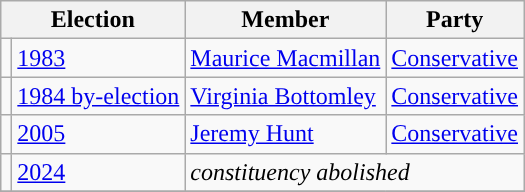<table class="wikitable">
<tr>
<th colspan="2">Election</th>
<th>Member</th>
<th>Party</th>
</tr>
<tr>
<td style="color:inherit;background-color: "></td>
<td><a href='#'>1983</a></td>
<td><a href='#'>Maurice Macmillan</a></td>
<td><a href='#'>Conservative</a></td>
</tr>
<tr>
<td style="color:inherit;background-color: "></td>
<td><a href='#'>1984 by-election</a></td>
<td><a href='#'>Virginia Bottomley</a></td>
<td><a href='#'>Conservative</a></td>
</tr>
<tr>
<td style="color:inherit;background-color: "></td>
<td><a href='#'>2005</a></td>
<td><a href='#'>Jeremy Hunt</a></td>
<td><a href='#'>Conservative</a></td>
</tr>
<tr>
<td></td>
<td><a href='#'>2024</a></td>
<td colspan="2"><em>constituency abolished</em></td>
</tr>
<tr>
</tr>
</table>
